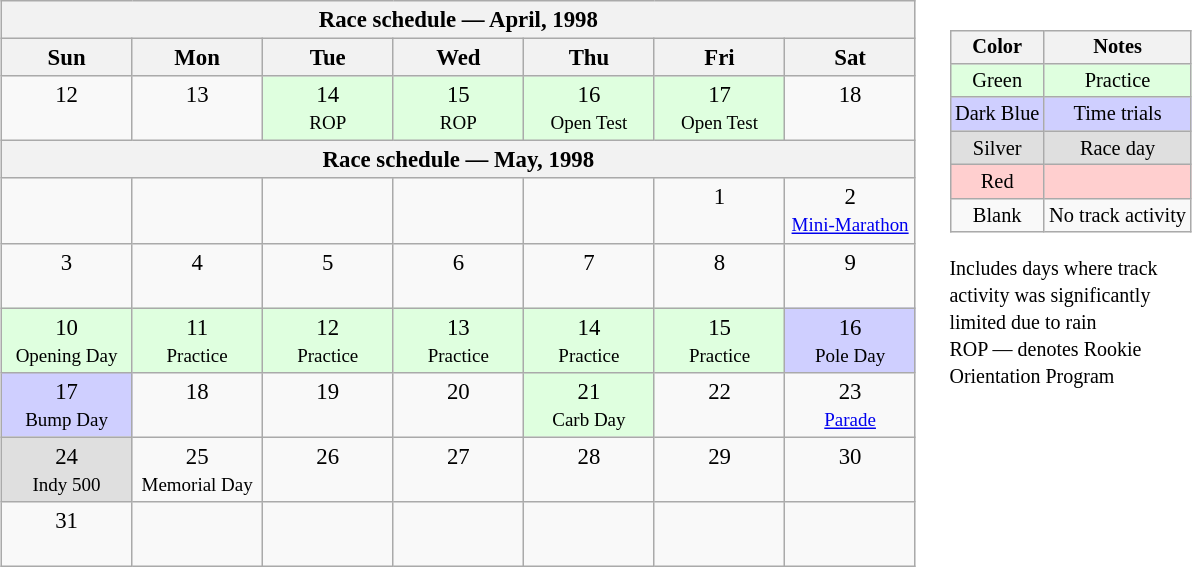<table>
<tr>
<td><br><table class="wikitable" style="text-align:center; font-size:95%">
<tr valign="top">
<th colspan=7>Race schedule — April, 1998</th>
</tr>
<tr>
<th scope="col" width="80">Sun</th>
<th scope="col" width="80">Mon</th>
<th scope="col" width="80">Tue</th>
<th scope="col" width="80">Wed</th>
<th scope="col" width="80">Thu</th>
<th scope="col" width="80">Fri</th>
<th scope="col" width="80">Sat</th>
</tr>
<tr>
<td>12<br> </td>
<td>13<br> </td>
<td style="background:#DFFFDF;">14<br><small>ROP</small></td>
<td style="background:#DFFFDF;">15<br><small>ROP</small></td>
<td style="background:#DFFFDF;">16<br><small>Open Test</small></td>
<td style="background:#DFFFDF;">17<br><small>Open Test</small></td>
<td>18<br> </td>
</tr>
<tr valign="top">
<th colspan=7>Race schedule — May, 1998</th>
</tr>
<tr>
<td><br> </td>
<td><br> </td>
<td><br> </td>
<td><br> </td>
<td><br> </td>
<td>1<br> </td>
<td>2<br><small><a href='#'>Mini-Marathon</a></small></td>
</tr>
<tr>
<td>3<br> </td>
<td>4<br> </td>
<td>5<br> </td>
<td>6<br> </td>
<td>7<br> </td>
<td>8<br> </td>
<td>9<br> </td>
</tr>
<tr>
<td style="background:#DFFFDF;">10<br><small>Opening Day</small></td>
<td style="background:#DFFFDF;">11<br><small>Practice</small></td>
<td style="background:#DFFFDF;">12<br><small>Practice</small></td>
<td style="background:#DFFFDF;">13<br><small>Practice</small></td>
<td style="background:#DFFFDF;">14<br><small>Practice</small></td>
<td style="background:#DFFFDF;">15<br><small>Practice</small></td>
<td style="background:#CFCFFF;">16<br><small>Pole Day</small></td>
</tr>
<tr>
<td style="background:#CFCFFF;">17<br><small>Bump Day</small></td>
<td>18<br> </td>
<td>19<br> </td>
<td>20<br> </td>
<td style="background:#DFFFDF;">21<br><small>Carb Day</small></td>
<td>22<br> </td>
<td>23<br><small><a href='#'>Parade</a></small></td>
</tr>
<tr>
<td style="background:#DFDFDF;">24<br><small>Indy 500</small></td>
<td>25<br><small>Memorial Day</small></td>
<td>26<br> </td>
<td>27<br> </td>
<td>28<br> </td>
<td>29<br> </td>
<td>30<br> </td>
</tr>
<tr>
<td>31<br> </td>
<td><br> </td>
<td><br> </td>
<td><br> </td>
<td><br> </td>
<td><br> </td>
<td><br> </td>
</tr>
</table>
</td>
<td valign="top"><br><table>
<tr>
<td><br><table style="margin-right:0; font-size:85%; text-align:center;" class="wikitable">
<tr>
<th>Color</th>
<th>Notes</th>
</tr>
<tr style="background:#DFFFDF;">
<td>Green</td>
<td>Practice</td>
</tr>
<tr style="background:#CFCFFF;">
<td>Dark Blue</td>
<td>Time trials</td>
</tr>
<tr style="background:#DFDFDF;">
<td>Silver</td>
<td>Race day</td>
</tr>
<tr style="background:#FFCFCF;">
<td>Red</td>
<td></td>
</tr>
<tr>
<td>Blank</td>
<td>No track activity</td>
</tr>
</table>
 <small>Includes days where track<br>activity was significantly<br>limited due to rain</small><br><small>ROP — denotes Rookie<br>Orientation Program</small></td>
</tr>
</table>
</td>
</tr>
</table>
